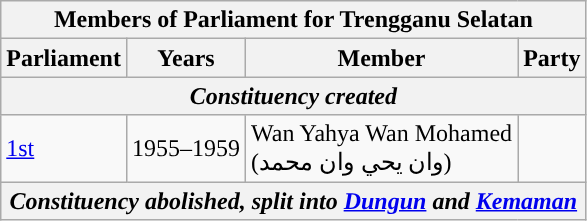<table class="wikitable">
<tr>
<th colspan="4">Members of Parliament for Trengganu Selatan</th>
</tr>
<tr>
<th>Parliament</th>
<th>Years</th>
<th>Member</th>
<th>Party</th>
</tr>
<tr>
<th colspan="4"><em>Constituency created</em></th>
</tr>
<tr>
<td><a href='#'>1st</a></td>
<td>1955–1959</td>
<td>Wan Yahya Wan Mohamed <br> (وان يحي وان محمد)</td>
<td></td>
</tr>
<tr>
<th colspan="4"><em>Constituency abolished, split into <a href='#'>Dungun</a> and <a href='#'>Kemaman</a></em></th>
</tr>
</table>
